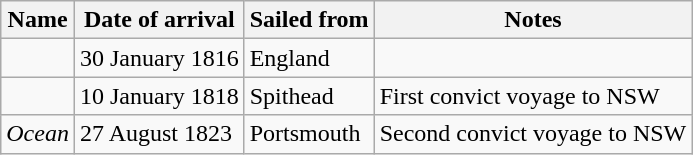<table class="wikitable sortable" border="1">
<tr>
<th>Name</th>
<th>Date of arrival</th>
<th>Sailed from</th>
<th>Notes</th>
</tr>
<tr>
<td></td>
<td>30 January 1816</td>
<td>England</td>
<td></td>
</tr>
<tr>
<td></td>
<td>10 January 1818</td>
<td>Spithead</td>
<td>First convict voyage to NSW</td>
</tr>
<tr>
<td><em>Ocean</em></td>
<td>27 August 1823</td>
<td>Portsmouth</td>
<td>Second convict voyage to NSW</td>
</tr>
</table>
